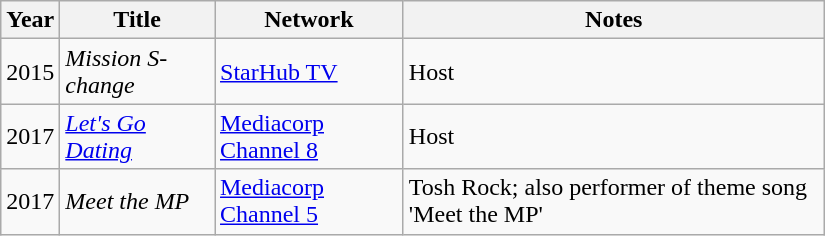<table class="wikitable" style="width:550px">
<tr>
<th width=10>Year</th>
<th>Title</th>
<th>Network</th>
<th>Notes</th>
</tr>
<tr>
<td>2015</td>
<td><em>Mission S-change</em></td>
<td><a href='#'>StarHub TV</a></td>
<td>Host</td>
</tr>
<tr>
<td>2017</td>
<td><em><a href='#'>Let's Go Dating</a></em></td>
<td><a href='#'>Mediacorp Channel 8</a></td>
<td>Host</td>
</tr>
<tr>
<td>2017</td>
<td><em>Meet the MP</em></td>
<td><a href='#'>Mediacorp Channel 5</a></td>
<td>Tosh Rock; also performer of theme song 'Meet the MP'</td>
</tr>
</table>
